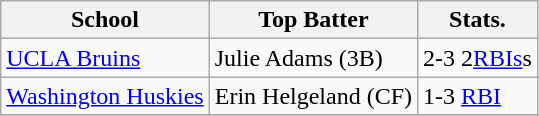<table class="wikitable">
<tr>
<th>School</th>
<th>Top Batter</th>
<th>Stats.</th>
</tr>
<tr>
<td><a href='#'>UCLA Bruins</a></td>
<td>Julie Adams (3B)</td>
<td>2-3  2<a href='#'>RBIs</a>s</td>
</tr>
<tr>
<td><a href='#'>Washington Huskies</a></td>
<td>Erin Helgeland (CF)</td>
<td>1-3  <a href='#'>RBI</a></td>
</tr>
<tr>
</tr>
</table>
